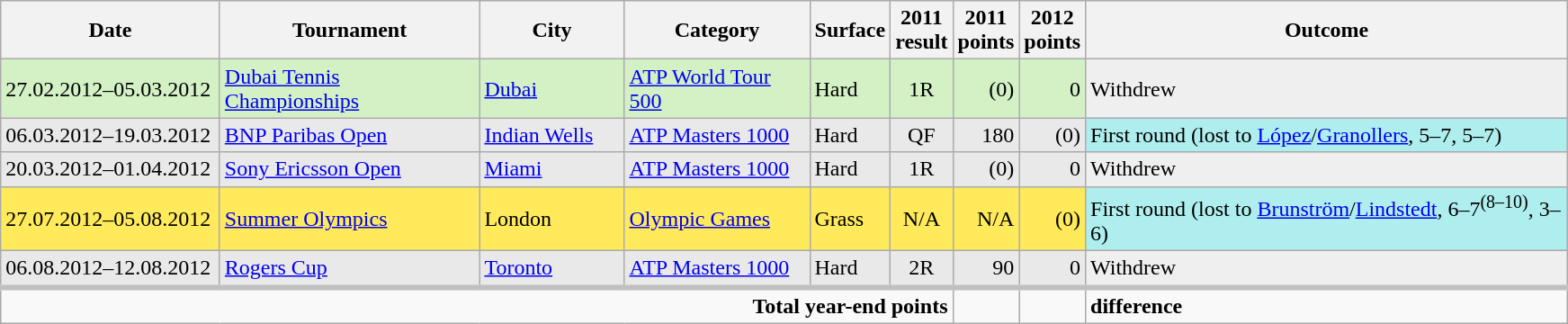<table class="wikitable">
<tr>
<th width=155>Date</th>
<th width=185>Tournament</th>
<th width=100>City</th>
<th width=130>Category</th>
<th width=40>Surface</th>
<th width=35>2011 result</th>
<th width=35>2011 points</th>
<th width=35>2012 points</th>
<th width=350>Outcome</th>
</tr>
<tr style="background:#d4f1c5;">
<td>27.02.2012–05.03.2012</td>
<td><a href='#'>Dubai Tennis Championships</a></td>
<td><a href='#'>Dubai</a></td>
<td><a href='#'>ATP World Tour 500</a></td>
<td>Hard</td>
<td align=center>1R</td>
<td align=right>(0)</td>
<td align=right>0</td>
<td style="background:#efefef;">Withdrew</td>
</tr>
<tr style="background:#e9e9e9;">
<td>06.03.2012–19.03.2012</td>
<td><a href='#'>BNP Paribas Open</a></td>
<td><a href='#'>Indian Wells</a></td>
<td><a href='#'>ATP Masters 1000</a></td>
<td>Hard</td>
<td align=center>QF</td>
<td align=right>180</td>
<td align=right>(0)</td>
<td style="background:#afeeee;">First round (lost to <a href='#'>López</a>/<a href='#'>Granollers</a>, 5–7, 5–7)</td>
</tr>
<tr style="background:#e9e9e9;">
<td>20.03.2012–01.04.2012</td>
<td><a href='#'>Sony Ericsson Open</a></td>
<td><a href='#'>Miami</a></td>
<td><a href='#'>ATP Masters 1000</a></td>
<td>Hard</td>
<td align=center>1R</td>
<td align=right>(0)</td>
<td align=right>0</td>
<td style="background:#efefef;">Withdrew</td>
</tr>
<tr style="background:#ffea5c;">
<td>27.07.2012–05.08.2012</td>
<td><a href='#'>Summer Olympics</a></td>
<td>London</td>
<td><a href='#'>Olympic Games</a></td>
<td>Grass</td>
<td align=center>N/A</td>
<td align=right>N/A</td>
<td align=right>(0)</td>
<td style="background:#afeeee;">First round (lost to <a href='#'>Brunström</a>/<a href='#'>Lindstedt</a>, 6–7<sup>(8–10)</sup>, 3–6)</td>
</tr>
<tr style="background:#e9e9e9;">
<td>06.08.2012–12.08.2012</td>
<td><a href='#'>Rogers Cup</a></td>
<td><a href='#'>Toronto</a></td>
<td><a href='#'>ATP Masters 1000</a></td>
<td>Hard</td>
<td align=center>2R</td>
<td align=right>90</td>
<td align=right>0</td>
<td style="background:#efefef;">Withdrew</td>
</tr>
<tr style="border-top:4px solid silver;">
<td colspan=6 align=right><strong>Total year-end points</strong></td>
<td align=right></td>
<td align=right></td>
<td>  <strong>difference</strong></td>
</tr>
</table>
